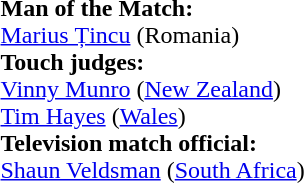<table width=100%>
<tr>
<td><br><strong>Man of the Match:</strong>
<br><a href='#'>Marius Țincu</a> (Romania)<br><strong>Touch judges:</strong>
<br><a href='#'>Vinny Munro</a> (<a href='#'>New Zealand</a>)
<br><a href='#'>Tim Hayes</a> (<a href='#'>Wales</a>)
<br><strong>Television match official:</strong>
<br><a href='#'>Shaun Veldsman</a> (<a href='#'>South Africa</a>)</td>
</tr>
</table>
